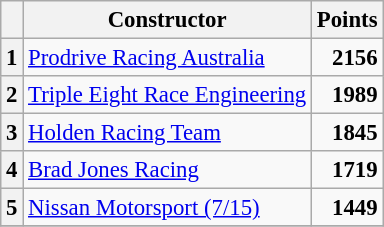<table class="wikitable" style="font-size: 95%;">
<tr>
<th></th>
<th>Constructor</th>
<th>Points</th>
</tr>
<tr>
<th>1</th>
<td><a href='#'>Prodrive Racing Australia</a></td>
<td align="right"><strong>2156</strong></td>
</tr>
<tr>
<th>2</th>
<td><a href='#'>Triple Eight Race Engineering</a></td>
<td align="right"><strong>1989</strong></td>
</tr>
<tr>
<th>3</th>
<td><a href='#'>Holden Racing Team</a></td>
<td align="right"><strong>1845</strong></td>
</tr>
<tr>
<th>4</th>
<td><a href='#'>Brad Jones Racing</a></td>
<td align="right"><strong>1719</strong></td>
</tr>
<tr>
<th>5</th>
<td><a href='#'>Nissan Motorsport (7/15)</a></td>
<td align="right"><strong>1449</strong></td>
</tr>
<tr>
</tr>
</table>
